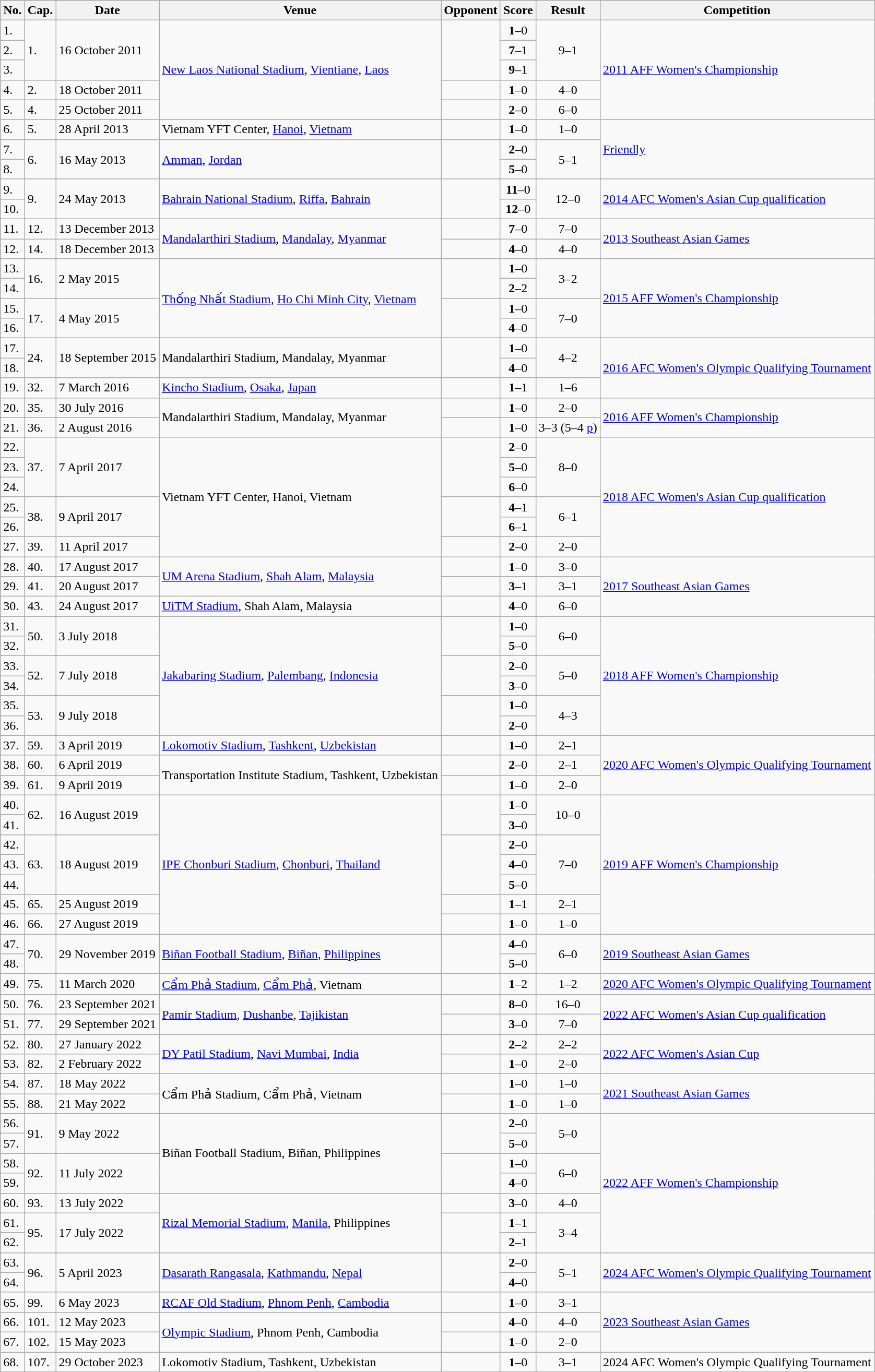<table class="wikitable">
<tr>
<th>No.</th>
<th>Cap.</th>
<th>Date</th>
<th>Venue</th>
<th>Opponent</th>
<th>Score</th>
<th>Result</th>
<th>Competition</th>
</tr>
<tr>
<td>1.</td>
<td rowspan="3">1.</td>
<td rowspan="3">16 October 2011</td>
<td rowspan="5"><a href='#'>New Laos National Stadium</a>, <a href='#'>Vientiane</a>, <a href='#'>Laos</a></td>
<td rowspan="3"></td>
<td align=center><strong>1</strong>–0</td>
<td rowspan="3" align=center>9–1</td>
<td rowspan="5"><a href='#'>2011 AFF Women's Championship</a></td>
</tr>
<tr>
<td>2.</td>
<td align=center><strong>7</strong>–1</td>
</tr>
<tr>
<td>3.</td>
<td align=center><strong>9</strong>–1</td>
</tr>
<tr>
<td>4.</td>
<td>2.</td>
<td>18 October 2011</td>
<td></td>
<td align=center><strong>1</strong>–0</td>
<td align=center>4–0</td>
</tr>
<tr>
<td>5.</td>
<td>4.</td>
<td>25 October 2011</td>
<td></td>
<td align=center><strong>2</strong>–0</td>
<td align=center>6–0</td>
</tr>
<tr>
<td>6.</td>
<td>5.</td>
<td>28 April 2013</td>
<td>Vietnam YFT Center, <a href='#'>Hanoi</a>, <a href='#'>Vietnam</a></td>
<td></td>
<td align=center><strong>1</strong>–0</td>
<td align=center>1–0</td>
<td rowspan=3><a href='#'>Friendly</a></td>
</tr>
<tr>
<td>7.</td>
<td rowspan=2>6.</td>
<td rowspan=2>16 May 2013</td>
<td rowspan=2><a href='#'>Amman</a>, <a href='#'>Jordan</a></td>
<td rowspan=2></td>
<td align=center><strong>2</strong>–0</td>
<td rowspan=2 align=center>5–1</td>
</tr>
<tr>
<td>8.</td>
<td align=center><strong>5</strong>–0</td>
</tr>
<tr>
<td>9.</td>
<td rowspan="2">9.</td>
<td rowspan="2">24 May 2013</td>
<td rowspan="2"><a href='#'>Bahrain National Stadium</a>, <a href='#'>Riffa</a>, <a href='#'>Bahrain</a></td>
<td rowspan="2"></td>
<td align=center><strong>11</strong>–0</td>
<td rowspan="2" align=center>12–0</td>
<td rowspan="2"><a href='#'>2014 AFC Women's Asian Cup qualification</a></td>
</tr>
<tr>
<td>10.</td>
<td align=center><strong>12</strong>–0</td>
</tr>
<tr>
<td>11.</td>
<td>12.</td>
<td>13 December 2013</td>
<td rowspan="2"><a href='#'>Mandalarthiri Stadium</a>, <a href='#'>Mandalay</a>, <a href='#'>Myanmar</a></td>
<td></td>
<td align=center><strong>7</strong>–0</td>
<td align=center>7–0</td>
<td rowspan="2"><a href='#'>2013 Southeast Asian Games</a></td>
</tr>
<tr>
<td>12.</td>
<td>14.</td>
<td>18 December 2013</td>
<td></td>
<td align=center><strong>4</strong>–0</td>
<td align=center>4–0</td>
</tr>
<tr>
<td>13.</td>
<td rowspan="2">16.</td>
<td rowspan="2">2 May 2015</td>
<td rowspan="4"><a href='#'>Thống Nhất Stadium</a>, <a href='#'>Ho Chi Minh City</a>, <a href='#'>Vietnam</a></td>
<td rowspan="2"></td>
<td align=center><strong>1</strong>–0</td>
<td rowspan="2" align=center>3–2</td>
<td rowspan="4"><a href='#'>2015 AFF Women's Championship</a></td>
</tr>
<tr>
<td>14.</td>
<td align=center><strong>2</strong>–2</td>
</tr>
<tr>
<td>15.</td>
<td rowspan="2">17.</td>
<td rowspan="2">4 May 2015</td>
<td rowspan="2"></td>
<td align=center><strong>1</strong>–0</td>
<td rowspan="2" align=center>7–0</td>
</tr>
<tr>
<td>16.</td>
<td align=center><strong>4</strong>–0</td>
</tr>
<tr>
<td>17.</td>
<td rowspan="2">24.</td>
<td rowspan="2">18 September 2015</td>
<td rowspan="2">Mandalarthiri Stadium, Mandalay, Myanmar</td>
<td rowspan="2"></td>
<td align=center><strong>1</strong>–0</td>
<td rowspan="2" align=center>4–2</td>
<td rowspan="3"><a href='#'>2016 AFC Women's Olympic Qualifying Tournament</a></td>
</tr>
<tr>
<td>18.</td>
<td align=center><strong>4</strong>–0</td>
</tr>
<tr>
<td>19.</td>
<td>32.</td>
<td>7 March 2016</td>
<td><a href='#'>Kincho Stadium</a>, <a href='#'>Osaka</a>, <a href='#'>Japan</a></td>
<td></td>
<td align=center><strong>1</strong>–1</td>
<td align=center>1–6</td>
</tr>
<tr>
<td>20.</td>
<td>35.</td>
<td>30 July 2016</td>
<td rowspan="2">Mandalarthiri Stadium, Mandalay, Myanmar</td>
<td></td>
<td align=center><strong>1</strong>–0</td>
<td align=center>2–0</td>
<td rowspan="2"><a href='#'>2016 AFF Women's Championship</a></td>
</tr>
<tr>
<td>21.</td>
<td>36.</td>
<td>2 August 2016</td>
<td></td>
<td align=center><strong>1</strong>–0</td>
<td align=center>3–3  (5–4 <a href='#'>p</a>)</td>
</tr>
<tr>
<td>22.</td>
<td rowspan="3">37.</td>
<td rowspan="3">7 April 2017</td>
<td rowspan="6">Vietnam YFT Center, Hanoi, Vietnam</td>
<td rowspan="3"></td>
<td align=center><strong>2</strong>–0</td>
<td rowspan="3" align=center>8–0</td>
<td rowspan="6"><a href='#'>2018 AFC Women's Asian Cup qualification</a></td>
</tr>
<tr>
<td>23.</td>
<td align=center><strong>5</strong>–0</td>
</tr>
<tr>
<td>24.</td>
<td align=center><strong>6</strong>–0</td>
</tr>
<tr>
<td>25.</td>
<td rowspan="2">38.</td>
<td rowspan="2">9 April 2017</td>
<td rowspan="2"></td>
<td align=center><strong>4</strong>–1</td>
<td rowspan="2" align=center>6–1</td>
</tr>
<tr>
<td>26.</td>
<td align=center><strong>6</strong>–1</td>
</tr>
<tr>
<td>27.</td>
<td>39.</td>
<td>11 April 2017</td>
<td></td>
<td align=center><strong>2</strong>–0</td>
<td align=center>2–0</td>
</tr>
<tr>
<td>28.</td>
<td>40.</td>
<td>17 August 2017</td>
<td rowspan="2"><a href='#'>UM Arena Stadium</a>, <a href='#'>Shah Alam</a>, <a href='#'>Malaysia</a></td>
<td></td>
<td align=center><strong>1</strong>–0</td>
<td align=center>3–0</td>
<td rowspan="3"><a href='#'>2017 Southeast Asian Games</a></td>
</tr>
<tr>
<td>29.</td>
<td>41.</td>
<td>20 August 2017</td>
<td></td>
<td align=center><strong>3</strong>–1</td>
<td align=center>3–1</td>
</tr>
<tr>
<td>30.</td>
<td>43.</td>
<td>24 August 2017</td>
<td><a href='#'>UiTM Stadium</a>, Shah Alam, Malaysia</td>
<td></td>
<td align=center><strong>4</strong>–0</td>
<td align=center>6–0</td>
</tr>
<tr>
<td>31.</td>
<td rowspan="2">50.</td>
<td rowspan="2">3 July 2018</td>
<td rowspan="6"><a href='#'>Jakabaring Stadium</a>, <a href='#'>Palembang</a>, <a href='#'>Indonesia</a></td>
<td rowspan="2"></td>
<td align=center><strong>1</strong>–0</td>
<td rowspan="2" align=center>6–0</td>
<td rowspan="6"><a href='#'>2018 AFF Women's Championship</a></td>
</tr>
<tr>
<td>32.</td>
<td align=center><strong>5</strong>–0</td>
</tr>
<tr>
<td>33.</td>
<td rowspan="2">52.</td>
<td rowspan="2">7 July 2018</td>
<td rowspan="2"></td>
<td align=center><strong>2</strong>–0</td>
<td rowspan="2" align=center>5–0</td>
</tr>
<tr>
<td>34.</td>
<td align=center><strong>3</strong>–0</td>
</tr>
<tr>
<td>35.</td>
<td rowspan="2">53.</td>
<td rowspan="2">9 July 2018</td>
<td rowspan="2"></td>
<td align=center><strong>1</strong>–0</td>
<td rowspan="2" align=center>4–3</td>
</tr>
<tr>
<td>36.</td>
<td align=center><strong>2</strong>–0</td>
</tr>
<tr>
<td>37.</td>
<td>59.</td>
<td>3 April 2019</td>
<td><a href='#'>Lokomotiv Stadium</a>, <a href='#'>Tashkent</a>, <a href='#'>Uzbekistan</a></td>
<td></td>
<td align=center><strong>1</strong>–0</td>
<td align=center>2–1</td>
<td rowspan="3"><a href='#'>2020 AFC Women's Olympic Qualifying Tournament</a></td>
</tr>
<tr>
<td>38.</td>
<td>60.</td>
<td>6 April 2019</td>
<td rowspan="2">Transportation Institute Stadium, Tashkent, Uzbekistan</td>
<td></td>
<td align=center><strong>2</strong>–0</td>
<td align=center>2–1</td>
</tr>
<tr>
<td>39.</td>
<td>61.</td>
<td>9 April 2019</td>
<td></td>
<td align=center><strong>1</strong>–0</td>
<td align=center>2–0</td>
</tr>
<tr>
<td>40.</td>
<td rowspan="2">62.</td>
<td rowspan="2">16 August 2019</td>
<td rowspan="7"><a href='#'>IPE Chonburi Stadium</a>, <a href='#'>Chonburi</a>, <a href='#'>Thailand</a></td>
<td rowspan="2"></td>
<td align=center><strong>1</strong>–0</td>
<td rowspan="2" align=center>10–0</td>
<td rowspan="7"><a href='#'>2019 AFF Women's Championship</a></td>
</tr>
<tr>
<td>41.</td>
<td align=center><strong>3</strong>–0</td>
</tr>
<tr>
<td>42.</td>
<td rowspan="3">63.</td>
<td rowspan="3">18 August 2019</td>
<td rowspan="3"></td>
<td align=center><strong>2</strong>–0</td>
<td rowspan="3" align=center>7–0</td>
</tr>
<tr>
<td>43.</td>
<td align=center><strong>4</strong>–0</td>
</tr>
<tr>
<td>44.</td>
<td align=center><strong>5</strong>–0</td>
</tr>
<tr>
<td>45.</td>
<td>65.</td>
<td>25 August 2019</td>
<td></td>
<td align=center><strong>1</strong>–1</td>
<td align=center>2–1</td>
</tr>
<tr>
<td>46.</td>
<td>66.</td>
<td>27 August 2019</td>
<td></td>
<td align=center><strong>1</strong>–0</td>
<td align=center>1–0</td>
</tr>
<tr>
<td>47.</td>
<td rowspan="2">70.</td>
<td rowspan="2">29 November 2019</td>
<td rowspan="2"><a href='#'>Biñan Football Stadium</a>, <a href='#'>Biñan</a>, <a href='#'>Philippines</a></td>
<td rowspan="2"></td>
<td align=center><strong>4</strong>–0</td>
<td rowspan="2" align=center>6–0</td>
<td rowspan="2"><a href='#'>2019 Southeast Asian Games</a></td>
</tr>
<tr>
<td>48.</td>
<td align=center><strong>5</strong>–0</td>
</tr>
<tr>
<td>49.</td>
<td>75.</td>
<td>11 March 2020</td>
<td><a href='#'>Cẩm Phả Stadium</a>, <a href='#'>Cẩm Phả</a>, Vietnam</td>
<td></td>
<td align=center><strong>1</strong>–2</td>
<td align=center>1–2</td>
<td><a href='#'>2020 AFC Women's Olympic Qualifying Tournament</a></td>
</tr>
<tr>
<td>50.</td>
<td>76.</td>
<td>23 September 2021</td>
<td rowspan="2"><a href='#'>Pamir Stadium</a>, <a href='#'>Dushanbe</a>, <a href='#'>Tajikistan</a></td>
<td></td>
<td align=center><strong>8</strong>–0</td>
<td align=center>16–0</td>
<td rowspan="2"><a href='#'>2022 AFC Women's Asian Cup qualification</a></td>
</tr>
<tr>
<td>51.</td>
<td>77.</td>
<td>29 September 2021</td>
<td></td>
<td align=center><strong>3</strong>–0</td>
<td align=center>7–0</td>
</tr>
<tr>
<td>52.</td>
<td>80.</td>
<td>27 January 2022</td>
<td rowspan="2"><a href='#'>DY Patil Stadium</a>, <a href='#'>Navi Mumbai</a>, <a href='#'>India</a></td>
<td></td>
<td align=center><strong>2</strong>–2</td>
<td align=center>2–2</td>
<td rowspan="2"><a href='#'>2022 AFC Women's Asian Cup</a></td>
</tr>
<tr>
<td>53.</td>
<td>82.</td>
<td>2 February 2022</td>
<td></td>
<td align=center><strong>1</strong>–0</td>
<td align=center>2–0</td>
</tr>
<tr>
<td>54.</td>
<td>87.</td>
<td>18 May 2022</td>
<td rowspan=2>Cẩm Phả Stadium, Cẩm Phả, Vietnam</td>
<td></td>
<td align=center><strong>1</strong>–0</td>
<td align=center>1–0</td>
<td rowspan=2><a href='#'>2021 Southeast Asian Games</a></td>
</tr>
<tr>
<td>55.</td>
<td>88.</td>
<td>21 May 2022</td>
<td></td>
<td align=center><strong>1</strong>–0</td>
<td align=center>1–0</td>
</tr>
<tr>
<td>56.</td>
<td rowspan=2>91.</td>
<td rowspan=2>9 May 2022</td>
<td rowspan=4>Biñan Football Stadium, Biñan, Philippines</td>
<td rowspan=2></td>
<td align=center><strong>2</strong>–0</td>
<td rowspan=2 align=center>5–0</td>
<td rowspan=7><a href='#'>2022 AFF Women's Championship</a></td>
</tr>
<tr>
<td>57.</td>
<td align=center><strong>5</strong>–0</td>
</tr>
<tr>
<td>58.</td>
<td rowspan=2>92.</td>
<td rowspan=2>11 July 2022</td>
<td rowspan=2></td>
<td align=center><strong>1</strong>–0</td>
<td rowspan=2 align=center>6–0</td>
</tr>
<tr>
<td>59.</td>
<td align=center><strong>4</strong>–0</td>
</tr>
<tr>
<td>60.</td>
<td>93.</td>
<td>13 July 2022</td>
<td rowspan=3><a href='#'>Rizal Memorial Stadium</a>, <a href='#'>Manila</a>, Philippines</td>
<td></td>
<td align=center><strong>3</strong>–0</td>
<td align=center>4–0</td>
</tr>
<tr>
<td>61.</td>
<td rowspan=2>95.</td>
<td rowspan=2>17 July 2022</td>
<td rowspan=2></td>
<td align=center><strong>1</strong>–1</td>
<td rowspan=2 align=center>3–4</td>
</tr>
<tr>
<td>62.</td>
<td align=center><strong>2</strong>–1</td>
</tr>
<tr>
<td>63.</td>
<td rowspan=2>96.</td>
<td rowspan=2>5 April 2023</td>
<td rowspan=2><a href='#'>Dasarath Rangasala</a>, <a href='#'>Kathmandu</a>, <a href='#'>Nepal</a></td>
<td rowspan=2></td>
<td align=center><strong>2</strong>–0</td>
<td rowspan=2  align=center>5–1</td>
<td rowspan=2><a href='#'>2024 AFC Women's Olympic Qualifying Tournament</a></td>
</tr>
<tr>
<td>64.</td>
<td align=center><strong>4</strong>–0</td>
</tr>
<tr>
<td>65.</td>
<td>99.</td>
<td>6 May 2023</td>
<td><a href='#'>RCAF Old Stadium</a>, <a href='#'>Phnom Penh</a>, <a href='#'>Cambodia</a></td>
<td></td>
<td align=center><strong>1</strong>–0</td>
<td align=center>3–1</td>
<td rowspan=3><a href='#'>2023 Southeast Asian Games</a></td>
</tr>
<tr>
<td>66.</td>
<td>101.</td>
<td>12 May 2023</td>
<td rowspan=2><a href='#'>Olympic Stadium</a>, Phnom Penh, Cambodia</td>
<td></td>
<td align=center><strong>4</strong>–0</td>
<td align=center>4–0</td>
</tr>
<tr>
<td>67.</td>
<td>102.</td>
<td>15 May 2023</td>
<td></td>
<td align=center><strong>1</strong>–0</td>
<td align=center>2–0</td>
</tr>
<tr>
<td>68.</td>
<td>107.</td>
<td>29 October 2023</td>
<td>Lokomotiv Stadium, Tashkent, Uzbekistan</td>
<td></td>
<td align=center><strong>1</strong>–0</td>
<td align=center>3–1</td>
<td>2024 AFC Women's Olympic Qualifying Tournament</td>
</tr>
<tr>
</tr>
</table>
